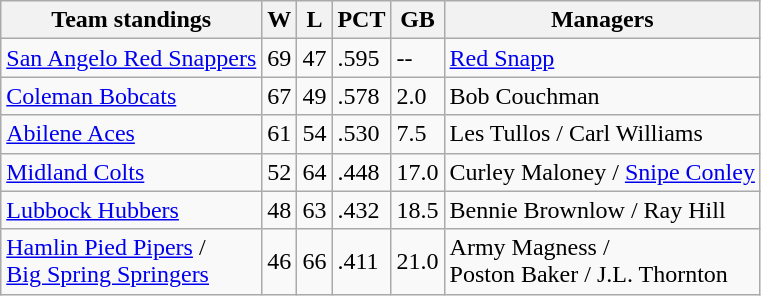<table class="wikitable">
<tr>
<th>Team standings</th>
<th>W</th>
<th>L</th>
<th>PCT</th>
<th>GB</th>
<th>Managers</th>
</tr>
<tr>
<td><a href='#'>San Angelo Red Snappers</a></td>
<td>69</td>
<td>47</td>
<td>.595</td>
<td>--</td>
<td><a href='#'>Red Snapp</a></td>
</tr>
<tr>
<td><a href='#'>Coleman Bobcats</a></td>
<td>67</td>
<td>49</td>
<td>.578</td>
<td>2.0</td>
<td>Bob Couchman</td>
</tr>
<tr>
<td><a href='#'>Abilene Aces</a></td>
<td>61</td>
<td>54</td>
<td>.530</td>
<td>7.5</td>
<td>Les Tullos / Carl Williams</td>
</tr>
<tr>
<td><a href='#'>Midland Colts</a></td>
<td>52</td>
<td>64</td>
<td>.448</td>
<td>17.0</td>
<td>Curley Maloney / <a href='#'>Snipe Conley</a></td>
</tr>
<tr>
<td><a href='#'>Lubbock Hubbers</a></td>
<td>48</td>
<td>63</td>
<td>.432</td>
<td>18.5</td>
<td>Bennie Brownlow / Ray Hill</td>
</tr>
<tr>
<td><a href='#'>Hamlin Pied Pipers</a> /<br> <a href='#'>Big Spring Springers</a></td>
<td>46</td>
<td>66</td>
<td>.411</td>
<td>21.0</td>
<td>Army Magness /<br>Poston Baker / J.L. Thornton</td>
</tr>
</table>
